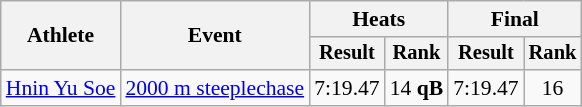<table class="wikitable" style="font-size:90%">
<tr>
<th rowspan=2>Athlete</th>
<th rowspan=2>Event</th>
<th colspan=2>Heats</th>
<th colspan=2>Final</th>
</tr>
<tr style="font-size:95%">
<th>Result</th>
<th>Rank</th>
<th>Result</th>
<th>Rank</th>
</tr>
<tr align=center>
<td align=left><a href='#'>Hnin Yu Soe</a></td>
<td align=left><a href='#'>2000 m steeplechase</a></td>
<td>7:19.47</td>
<td>14 <strong>qB</strong></td>
<td>7:19.47</td>
<td>16</td>
</tr>
</table>
